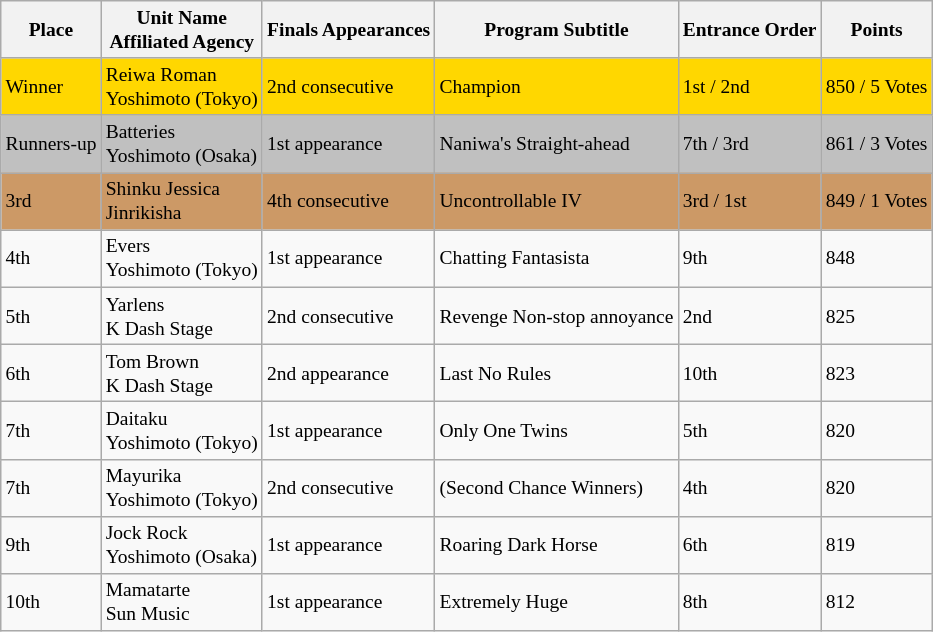<table class="sortable wikitable" style="font-size:small;">
<tr>
<th>Place</th>
<th class="unsortable">Unit Name<br>Affiliated Agency</th>
<th>Finals Appearances</th>
<th class="unsortable">Program Subtitle</th>
<th>Entrance Order</th>
<th>Points</th>
</tr>
<tr style="background-color:gold;">
<td>Winner</td>
<td>Reiwa Roman<br>Yoshimoto (Tokyo)</td>
<td>2nd consecutive</td>
<td>Champion</td>
<td>1st / 2nd</td>
<td>850 / 5 Votes</td>
</tr>
<tr style="background-color:silver;">
<td>Runners-up</td>
<td>Batteries<br>Yoshimoto (Osaka)</td>
<td>1st appearance</td>
<td>Naniwa's Straight-ahead</td>
<td>7th / 3rd</td>
<td>861 / 3 Votes</td>
</tr>
<tr style="background-color:#c96;">
<td>3rd</td>
<td>Shinku Jessica<br>Jinrikisha</td>
<td>4th consecutive</td>
<td>Uncontrollable IV</td>
<td>3rd / 1st</td>
<td>849 / 1 Votes</td>
</tr>
<tr>
<td>4th</td>
<td>Evers<br>Yoshimoto (Tokyo)</td>
<td>1st appearance</td>
<td>Chatting Fantasista</td>
<td>9th</td>
<td>848</td>
</tr>
<tr>
<td>5th</td>
<td>Yarlens<br>K Dash Stage</td>
<td>2nd consecutive</td>
<td>Revenge Non-stop annoyance</td>
<td>2nd</td>
<td>825</td>
</tr>
<tr>
<td>6th</td>
<td>Tom Brown<br>K Dash Stage</td>
<td>2nd appearance</td>
<td>Last No Rules</td>
<td>10th</td>
<td>823</td>
</tr>
<tr>
<td>7th</td>
<td>Daitaku<br>Yoshimoto (Tokyo)</td>
<td>1st appearance</td>
<td>Only One Twins</td>
<td>5th</td>
<td>820</td>
</tr>
<tr>
<td>7th</td>
<td>Mayurika<br>Yoshimoto (Tokyo)</td>
<td>2nd consecutive</td>
<td>(Second Chance Winners)</td>
<td>4th</td>
<td>820</td>
</tr>
<tr>
<td>9th</td>
<td>Jock Rock<br>Yoshimoto (Osaka)</td>
<td>1st appearance</td>
<td>Roaring Dark Horse</td>
<td>6th</td>
<td>819</td>
</tr>
<tr>
<td>10th</td>
<td>Mamatarte<br>Sun Music</td>
<td>1st appearance</td>
<td>Extremely Huge</td>
<td>8th</td>
<td>812</td>
</tr>
</table>
